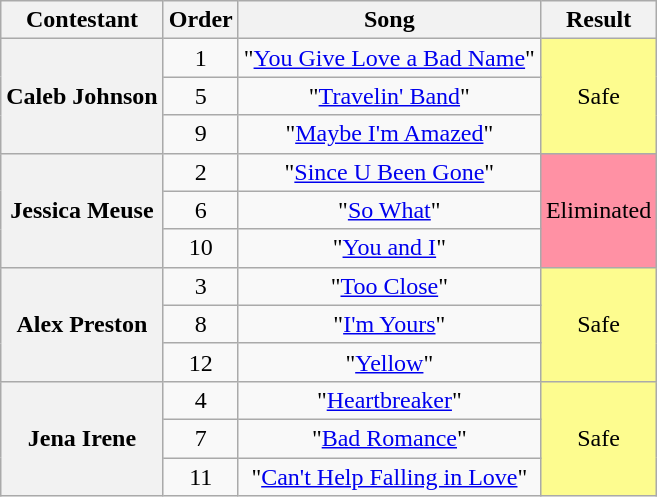<table class="wikitable unsortable" style="text-align:center;">
<tr>
<th scope="col">Contestant</th>
<th scope="col">Order</th>
<th scope="col">Song</th>
<th scope="col">Result</th>
</tr>
<tr>
<th scope="row" rowspan="3">Caleb Johnson</th>
<td>1</td>
<td>"<a href='#'>You Give Love a Bad Name</a>"</td>
<td rowspan="3" style="background:#fdfc8f;">Safe</td>
</tr>
<tr>
<td>5</td>
<td>"<a href='#'>Travelin' Band</a>"</td>
</tr>
<tr>
<td>9</td>
<td>"<a href='#'>Maybe I'm Amazed</a>"</td>
</tr>
<tr>
<th scope="row" rowspan="3">Jessica Meuse</th>
<td>2</td>
<td>"<a href='#'>Since U Been Gone</a>"</td>
<td rowspan="3" bgcolor="FF91A4">Eliminated</td>
</tr>
<tr>
<td>6</td>
<td>"<a href='#'>So What</a>"</td>
</tr>
<tr>
<td>10</td>
<td>"<a href='#'>You and I</a>"</td>
</tr>
<tr>
<th scope="row" rowspan="3">Alex Preston</th>
<td>3</td>
<td>"<a href='#'>Too Close</a>"</td>
<td rowspan="3" style="background:#fdfc8f;">Safe</td>
</tr>
<tr>
<td>8</td>
<td>"<a href='#'>I'm Yours</a>"</td>
</tr>
<tr>
<td>12</td>
<td>"<a href='#'>Yellow</a>"</td>
</tr>
<tr>
<th scope="row" rowspan="3">Jena Irene</th>
<td>4</td>
<td>"<a href='#'>Heartbreaker</a>"</td>
<td rowspan="3" style="background:#fdfc8f;">Safe</td>
</tr>
<tr>
<td>7</td>
<td>"<a href='#'>Bad Romance</a>"</td>
</tr>
<tr>
<td>11</td>
<td>"<a href='#'>Can't Help Falling in Love</a>"</td>
</tr>
</table>
